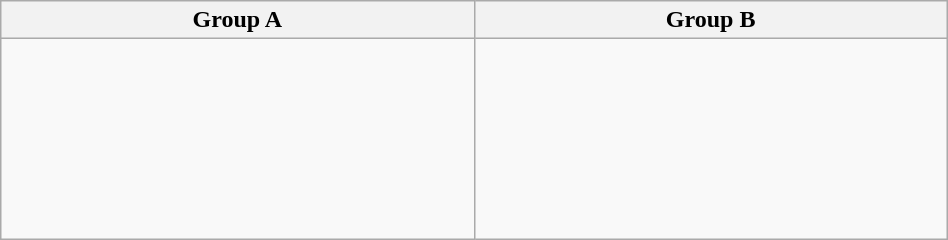<table class="wikitable" width=50%>
<tr>
<th width=25%>Group A</th>
<th width=25%>Group B</th>
</tr>
<tr>
<td><br><br>
<br>
<br>
<br>
<br>
<br></td>
<td><br><br>
<br>
<br>
<br>
<br>
<br></td>
</tr>
</table>
